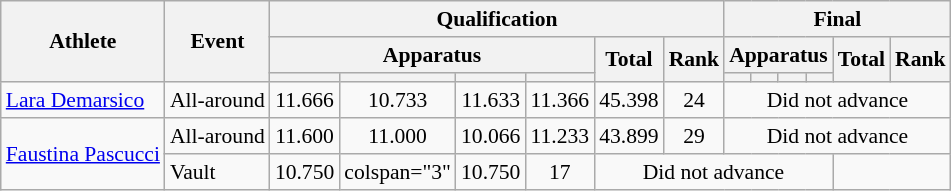<table class="wikitable" style="font-size:90%; text-align:center">
<tr>
<th rowspan="3">Athlete</th>
<th rowspan="3">Event</th>
<th colspan="6">Qualification</th>
<th colspan="6">Final</th>
</tr>
<tr>
<th colspan="4">Apparatus</th>
<th rowspan="2">Total</th>
<th rowspan="2">Rank</th>
<th colspan="4">Apparatus</th>
<th rowspan="2">Total</th>
<th rowspan="2">Rank</th>
</tr>
<tr>
<th></th>
<th></th>
<th></th>
<th></th>
<th></th>
<th></th>
<th></th>
<th></th>
</tr>
<tr>
<td align="left"><a href='#'>Lara Demarsico</a></td>
<td align="left">All-around</td>
<td>11.666</td>
<td>10.733</td>
<td>11.633</td>
<td>11.366</td>
<td>45.398</td>
<td>24</td>
<td colspan="6">Did not advance</td>
</tr>
<tr>
<td align="left" rowspan=2><a href='#'>Faustina Pascucci</a></td>
<td align="left">All-around</td>
<td>11.600</td>
<td>11.000</td>
<td>10.066</td>
<td>11.233</td>
<td>43.899</td>
<td>29</td>
<td colspan="6">Did not advance</td>
</tr>
<tr>
<td align="left">Vault</td>
<td>10.750</td>
<td>colspan="3" </td>
<td>10.750</td>
<td>17</td>
<td colspan="6">Did not advance</td>
</tr>
</table>
